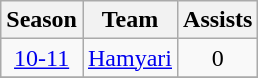<table class="wikitable" style="text-align: center;">
<tr>
<th>Season</th>
<th>Team</th>
<th>Assists</th>
</tr>
<tr>
<td><a href='#'>10-11</a></td>
<td align="left"><a href='#'>Hamyari</a></td>
<td>0</td>
</tr>
<tr>
</tr>
</table>
